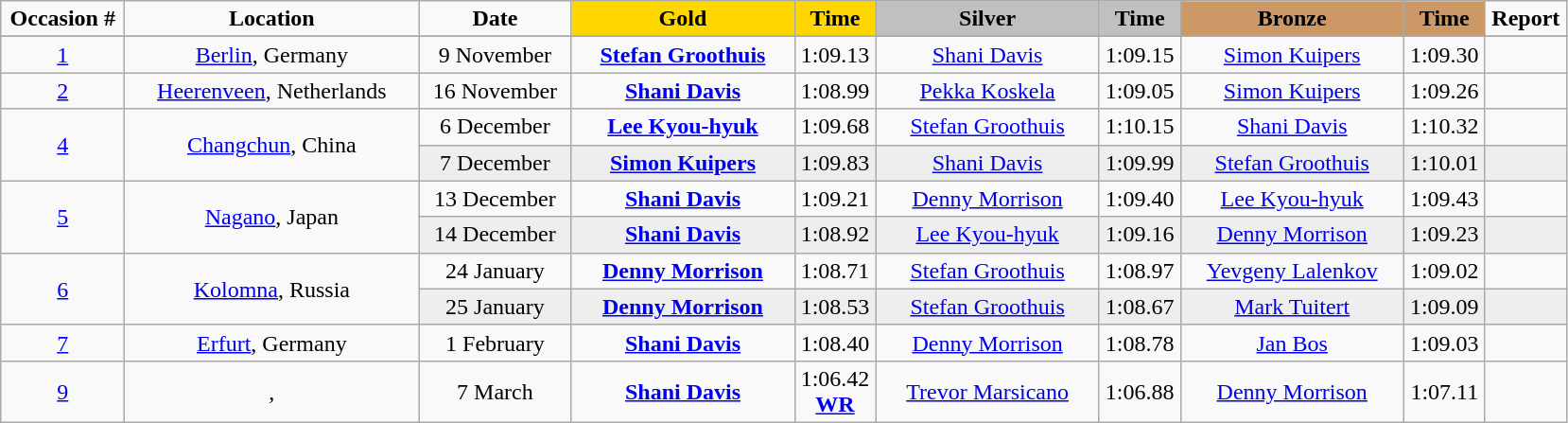<table class="wikitable">
<tr>
<td width="80" align="center"><strong>Occasion #</strong></td>
<td width="200" align="center"><strong>Location</strong></td>
<td width="100" align="center"><strong>Date</strong></td>
<td width="150" bgcolor="gold" align="center"><strong>Gold</strong></td>
<td width="50" bgcolor="gold" align="center"><strong>Time</strong></td>
<td width="150" bgcolor="silver" align="center"><strong>Silver</strong></td>
<td width="50" bgcolor="silver" align="center"><strong>Time</strong></td>
<td width="150" bgcolor="#CC9966" align="center"><strong>Bronze</strong></td>
<td width="50" bgcolor="#CC9966" align="center"><strong>Time</strong></td>
<td width="50" align="center"><strong>Report</strong></td>
</tr>
<tr bgcolor="#cccccc">
</tr>
<tr>
<td align="center"><a href='#'>1</a></td>
<td align="center"><a href='#'>Berlin</a>, Germany</td>
<td align="center">9 November</td>
<td align="center"><strong><a href='#'>Stefan Groothuis</a></strong><br><small></small></td>
<td align="center">1:09.13</td>
<td align="center"><a href='#'>Shani Davis</a><br><small></small></td>
<td align="center">1:09.15</td>
<td align="center"><a href='#'>Simon Kuipers</a><br><small></small></td>
<td align="center">1:09.30</td>
<td align="center"></td>
</tr>
<tr>
<td align="center"><a href='#'>2</a></td>
<td align="center"><a href='#'>Heerenveen</a>, Netherlands</td>
<td align="center">16 November</td>
<td align="center"><strong><a href='#'>Shani Davis</a></strong><br><small></small></td>
<td align="center" align="center">1:08.99</td>
<td align="center"><a href='#'>Pekka Koskela</a><br><small></small></td>
<td align="center">1:09.05</td>
<td align="center"><a href='#'>Simon Kuipers</a><br><small></small></td>
<td align="center">1:09.26</td>
<td align="center"></td>
</tr>
<tr>
<td rowspan=2 align="center"><a href='#'>4</a></td>
<td rowspan=2 align="center"><a href='#'>Changchun</a>, China</td>
<td align="center">6 December</td>
<td align="center"><strong><a href='#'>Lee Kyou-hyuk</a></strong><br><small></small></td>
<td align="center">1:09.68</td>
<td align="center"><a href='#'>Stefan Groothuis</a><br><small></small></td>
<td align="center">1:10.15</td>
<td align="center"><a href='#'>Shani Davis</a><br><small></small></td>
<td align="center">1:10.32</td>
<td align="center"></td>
</tr>
<tr bgcolor="#eeeeee">
<td align="center">7 December</td>
<td align="center"><strong><a href='#'>Simon Kuipers</a></strong><br><small></small></td>
<td align="center">1:09.83</td>
<td align="center"><a href='#'>Shani Davis</a><br><small></small></td>
<td align="center">1:09.99</td>
<td align="center"><a href='#'>Stefan Groothuis</a><br><small></small></td>
<td align="center">1:10.01</td>
<td align="center"></td>
</tr>
<tr>
<td rowspan=2 align="center"><a href='#'>5</a></td>
<td rowspan=2 align="center"><a href='#'>Nagano</a>, Japan</td>
<td align="center">13 December</td>
<td align="center"><strong><a href='#'>Shani Davis</a></strong><br><small></small></td>
<td align="center">1:09.21</td>
<td align="center"><a href='#'>Denny Morrison</a><br><small></small></td>
<td align="center">1:09.40</td>
<td align="center"><a href='#'>Lee Kyou-hyuk</a><br><small></small></td>
<td align="center">1:09.43</td>
<td align="center"></td>
</tr>
<tr bgcolor="#eeeeee">
<td align="center">14 December</td>
<td align="center"><strong><a href='#'>Shani Davis</a></strong><br><small></small></td>
<td align="center">1:08.92</td>
<td align="center"><a href='#'>Lee Kyou-hyuk</a><br><small></small></td>
<td align="center">1:09.16</td>
<td align="center"><a href='#'>Denny Morrison</a><br><small></small></td>
<td align="center">1:09.23</td>
<td align="center"></td>
</tr>
<tr>
<td rowspan=2 align="center"><a href='#'>6</a></td>
<td rowspan=2 align="center"><a href='#'>Kolomna</a>, Russia</td>
<td align="center">24 January</td>
<td align="center"><strong><a href='#'>Denny Morrison</a></strong><br><small></small></td>
<td align="center">1:08.71</td>
<td align="center"><a href='#'>Stefan Groothuis</a><br><small></small></td>
<td align="center">1:08.97</td>
<td align="center"><a href='#'>Yevgeny Lalenkov</a><br><small></small></td>
<td align="center">1:09.02</td>
<td align="center"></td>
</tr>
<tr bgcolor="#eeeeee">
<td align="center">25 January</td>
<td align="center"><strong><a href='#'>Denny Morrison</a></strong><br><small></small></td>
<td align="center">1:08.53</td>
<td align="center"><a href='#'>Stefan Groothuis</a><br><small></small></td>
<td align="center">1:08.67</td>
<td align="center"><a href='#'>Mark Tuitert</a><br><small></small></td>
<td align="center">1:09.09</td>
<td align="center"></td>
</tr>
<tr>
<td align="center"><a href='#'>7</a></td>
<td align="center"><a href='#'>Erfurt</a>, Germany</td>
<td align="center">1 February</td>
<td align="center"><strong><a href='#'>Shani Davis</a></strong><br><small></small></td>
<td align="center">1:08.40</td>
<td align="center"><a href='#'>Denny Morrison</a><br><small></small></td>
<td align="center">1:08.78</td>
<td align="center"><a href='#'>Jan Bos</a><br><small></small></td>
<td align="center">1:09.03</td>
<td align="center"></td>
</tr>
<tr>
<td align="center"><a href='#'>9</a></td>
<td align="center">, </td>
<td align="center">7 March</td>
<td align="center"><strong><a href='#'>Shani Davis</a></strong><br><small></small></td>
<td align="center">1:06.42<br><strong><a href='#'>WR</a></strong></td>
<td align="center"><a href='#'>Trevor Marsicano</a><br><small></small></td>
<td align="center">1:06.88</td>
<td align="center"><a href='#'>Denny Morrison</a><br><small></small></td>
<td align="center">1:07.11</td>
<td align="center"></td>
</tr>
</table>
